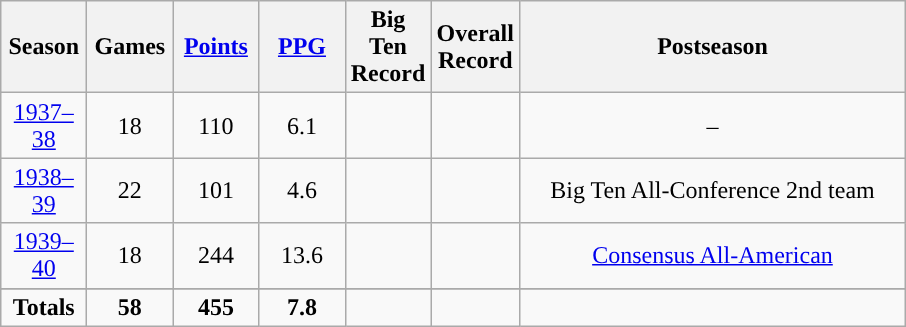<table class="wikitable sortable" style="text-align:center">
<tr>
<th width=50px>Season</th>
<th width=50px>Games</th>
<th width=50px><a href='#'>Points</a></th>
<th width=50px><a href='#'>PPG</a></th>
<th width=50px>Big Ten <br>Record</th>
<th width=50px>Overall <br>Record</th>
<th width=250px>Postseason</th>
</tr>
<tr>
<td><a href='#'>1937–38</a></td>
<td>18</td>
<td>110</td>
<td>6.1</td>
<td></td>
<td></td>
<td>–</td>
</tr>
<tr>
<td><a href='#'>1938–39</a></td>
<td>22</td>
<td>101</td>
<td>4.6</td>
<td></td>
<td></td>
<td>Big Ten All-Conference 2nd team</td>
</tr>
<tr>
<td><a href='#'>1939–40</a></td>
<td>18</td>
<td>244</td>
<td>13.6</td>
<td></td>
<td></td>
<td><a href='#'>Consensus All-American</a></td>
</tr>
<tr>
</tr>
<tr class="sortbottom">
<td><strong>Totals</strong></td>
<td><strong>58</strong></td>
<td><strong>455</strong></td>
<td><strong>7.8</strong></td>
<td><strong></strong></td>
<td><strong></strong></td>
<td></td>
</tr>
</table>
